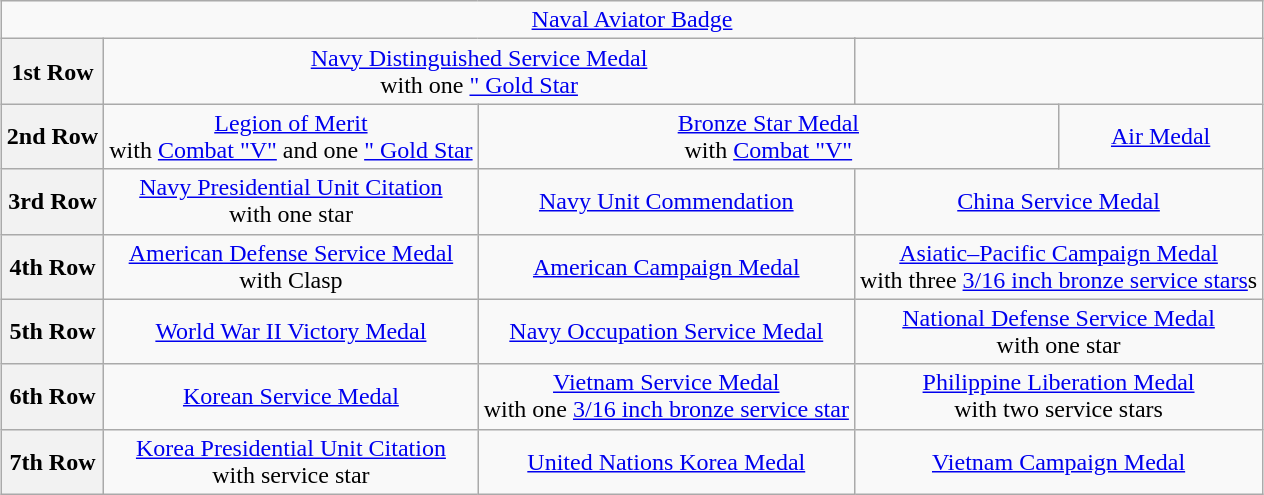<table class="wikitable" style="margin:1em auto; text-align:center;">
<tr>
<td colspan="14"><a href='#'>Naval Aviator Badge</a></td>
</tr>
<tr>
<th>1st Row</th>
<td colspan="5"><a href='#'>Navy Distinguished Service Medal</a> <br>with one <a href='#'>" Gold Star</a></td>
</tr>
<tr>
<th>2nd Row</th>
<td colspan="4"><a href='#'>Legion of Merit</a> <br>with <a href='#'>Combat "V"</a> and one <a href='#'>" Gold Star</a></td>
<td colspan="5"><a href='#'>Bronze Star Medal</a> <br>with <a href='#'>Combat "V"</a></td>
<td colspan="4"><a href='#'>Air Medal</a></td>
</tr>
<tr>
<th>3rd Row</th>
<td colspan="4"><a href='#'>Navy Presidential Unit Citation</a> <br>with one star</td>
<td colspan="4"><a href='#'>Navy Unit Commendation</a></td>
<td colspan="4"><a href='#'>China Service Medal</a></td>
</tr>
<tr>
<th>4th Row</th>
<td colspan="4"><a href='#'>American Defense Service Medal</a> <br>with Clasp</td>
<td colspan="4"><a href='#'>American Campaign Medal</a></td>
<td colspan="4"><a href='#'>Asiatic–Pacific Campaign Medal</a> <br>with three <a href='#'>3/16 inch bronze service stars</a>s</td>
</tr>
<tr>
<th>5th Row</th>
<td colspan="4"><a href='#'>World War II Victory Medal</a></td>
<td colspan="4"><a href='#'>Navy Occupation Service Medal</a></td>
<td colspan="4"><a href='#'>National Defense Service Medal</a> <br>with one star</td>
</tr>
<tr>
<th>6th Row</th>
<td colspan="4"><a href='#'>Korean Service Medal</a></td>
<td colspan="4"><a href='#'>Vietnam Service Medal</a> <br>with one <a href='#'>3/16 inch bronze service star</a></td>
<td colspan="4"><a href='#'>Philippine Liberation Medal</a><br>with two service stars</td>
</tr>
<tr>
<th>7th Row</th>
<td colspan="4"><a href='#'>Korea Presidential Unit Citation</a><br>with service star</td>
<td colspan="4"><a href='#'>United Nations Korea Medal</a></td>
<td colspan="4"><a href='#'>Vietnam Campaign Medal</a></td>
</tr>
</table>
